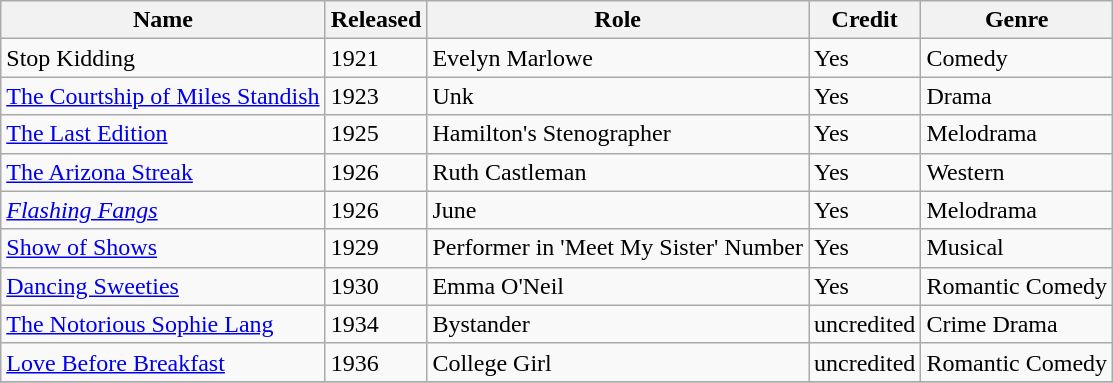<table | class="wikitable mw-collapsible">
<tr>
<th>Name</th>
<th>Released</th>
<th>Role</th>
<th>Credit</th>
<th>Genre</th>
</tr>
<tr>
<td>Stop Kidding</td>
<td>1921</td>
<td>Evelyn Marlowe</td>
<td>Yes</td>
<td>Comedy</td>
</tr>
<tr>
<td><a href='#'>The Courtship of Miles Standish</a></td>
<td>1923</td>
<td>Unk</td>
<td>Yes</td>
<td>Drama</td>
</tr>
<tr>
<td><a href='#'>The Last Edition</a></td>
<td>1925</td>
<td>Hamilton's Stenographer</td>
<td>Yes</td>
<td>Melodrama</td>
</tr>
<tr>
<td><a href='#'>The Arizona Streak</a></td>
<td>1926</td>
<td>Ruth Castleman</td>
<td>Yes</td>
<td>Western</td>
</tr>
<tr>
<td><em><a href='#'>Flashing Fangs</a></em></td>
<td>1926</td>
<td>June</td>
<td>Yes</td>
<td>Melodrama</td>
</tr>
<tr>
<td><a href='#'>Show of Shows</a></td>
<td>1929</td>
<td>Performer in 'Meet My Sister' Number</td>
<td>Yes</td>
<td>Musical</td>
</tr>
<tr>
<td><a href='#'>Dancing Sweeties</a></td>
<td>1930</td>
<td>Emma O'Neil</td>
<td>Yes</td>
<td>Romantic Comedy</td>
</tr>
<tr>
<td><a href='#'>The Notorious Sophie Lang</a></td>
<td>1934</td>
<td>Bystander</td>
<td>uncredited</td>
<td>Crime Drama</td>
</tr>
<tr>
<td><a href='#'>Love Before Breakfast</a></td>
<td>1936</td>
<td>College Girl</td>
<td>uncredited</td>
<td>Romantic Comedy</td>
</tr>
<tr>
</tr>
</table>
